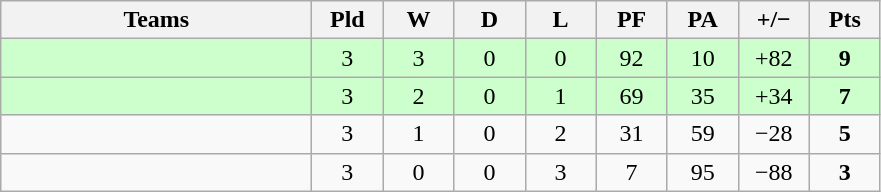<table class="wikitable" style="text-align: center;">
<tr>
<th style="width:200px;">Teams</th>
<th width="40">Pld</th>
<th width="40">W</th>
<th width="40">D</th>
<th width="40">L</th>
<th width="40">PF</th>
<th width="40">PA</th>
<th width="40">+/−</th>
<th width="40">Pts</th>
</tr>
<tr style="background:#cfc;">
<td align=left></td>
<td>3</td>
<td>3</td>
<td>0</td>
<td>0</td>
<td>92</td>
<td>10</td>
<td>+82</td>
<td><strong>9</strong></td>
</tr>
<tr style="background:#cfc;">
<td align=left></td>
<td>3</td>
<td>2</td>
<td>0</td>
<td>1</td>
<td>69</td>
<td>35</td>
<td>+34</td>
<td><strong>7</strong></td>
</tr>
<tr>
<td align=left></td>
<td>3</td>
<td>1</td>
<td>0</td>
<td>2</td>
<td>31</td>
<td>59</td>
<td>−28</td>
<td><strong>5</strong></td>
</tr>
<tr>
<td align=left></td>
<td>3</td>
<td>0</td>
<td>0</td>
<td>3</td>
<td>7</td>
<td>95</td>
<td>−88</td>
<td><strong>3</strong></td>
</tr>
</table>
